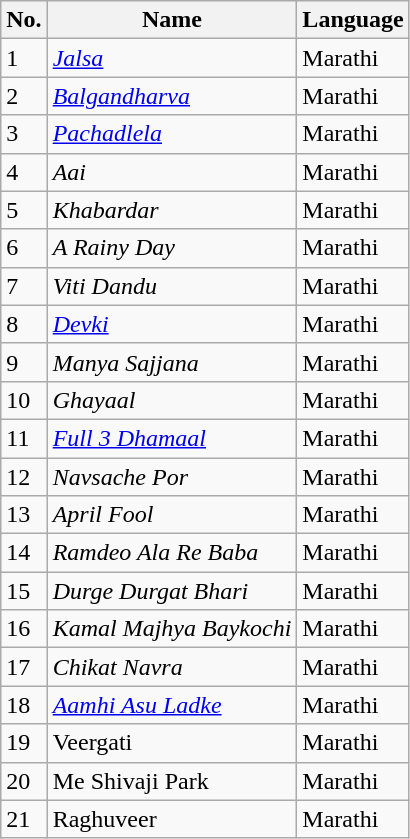<table class="wikitable sortable">
<tr>
<th scope="col">No.</th>
<th scope="col">Name</th>
<th scope="col">Language</th>
</tr>
<tr>
<td>1</td>
<td scope="row"><em><a href='#'>Jalsa</a></em></td>
<td>Marathi</td>
</tr>
<tr>
<td>2</td>
<td scope="row"><em><a href='#'>Balgandharva</a></em></td>
<td>Marathi</td>
</tr>
<tr>
<td>3</td>
<td scope="row"><em><a href='#'>Pachadlela</a></em></td>
<td>Marathi</td>
</tr>
<tr>
<td>4</td>
<td scope="row"><em>Aai</em></td>
<td>Marathi</td>
</tr>
<tr>
<td>5</td>
<td scope="row"><em>Khabardar</em></td>
<td>Marathi</td>
</tr>
<tr>
<td>6</td>
<td scope="row"><em>A Rainy Day</em></td>
<td>Marathi</td>
</tr>
<tr>
<td>7</td>
<td scope="row"><em>Viti Dandu</em></td>
<td>Marathi</td>
</tr>
<tr>
<td>8</td>
<td scope="row"><em><a href='#'>Devki</a></em></td>
<td>Marathi</td>
</tr>
<tr>
<td>9</td>
<td scope="row"><em>Manya Sajjana</em></td>
<td>Marathi</td>
</tr>
<tr>
<td>10</td>
<td scope="row"><em>Ghayaal</em></td>
<td>Marathi</td>
</tr>
<tr>
<td>11</td>
<td scope="row"><em><a href='#'>Full 3 Dhamaal</a></em></td>
<td>Marathi</td>
</tr>
<tr>
<td>12</td>
<td scope="row"><em>Navsache Por</em></td>
<td>Marathi</td>
</tr>
<tr>
<td>13</td>
<td scope="row"><em>April Fool</em></td>
<td>Marathi</td>
</tr>
<tr>
<td>14</td>
<td scope="row"><em>Ramdeo Ala Re Baba</em></td>
<td>Marathi</td>
</tr>
<tr>
<td>15</td>
<td scope="row"><em>Durge Durgat Bhari</em></td>
<td>Marathi</td>
</tr>
<tr>
<td>16</td>
<td scope="row"><em>Kamal Majhya Baykochi</em></td>
<td>Marathi</td>
</tr>
<tr>
<td>17</td>
<td scope="row"><em>Chikat Navra</em></td>
<td>Marathi</td>
</tr>
<tr>
<td>18</td>
<td scope="row"><em><a href='#'>Aamhi Asu Ladke</a></em></td>
<td>Marathi</td>
</tr>
<tr>
<td>19</td>
<td>Veergati</td>
<td>Marathi</td>
</tr>
<tr>
<td>20</td>
<td>Me Shivaji Park</td>
<td>Marathi</td>
</tr>
<tr>
<td>21</td>
<td>Raghuveer</td>
<td>Marathi</td>
</tr>
</table>
